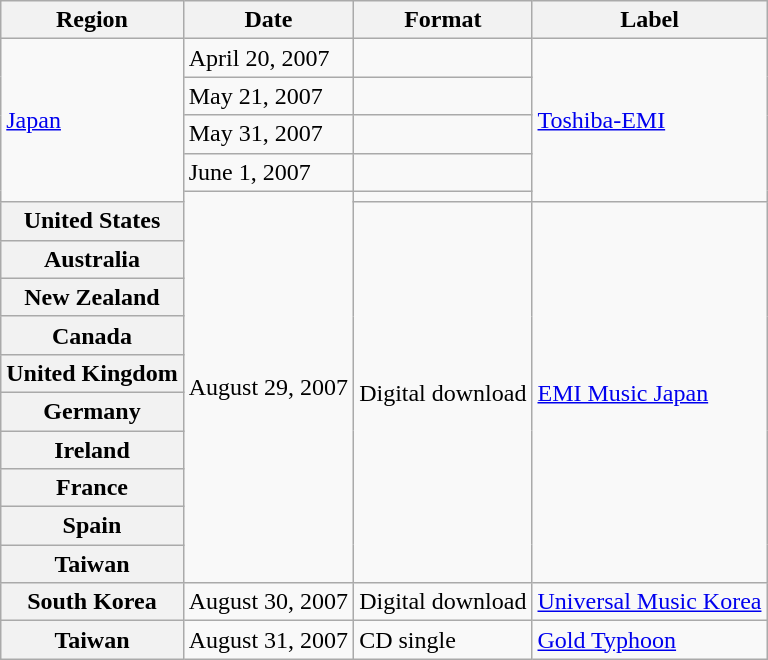<table class="wikitable plainrowheaders">
<tr>
<th scope="col">Region</th>
<th scope="col">Date</th>
<th scope="col">Format</th>
<th scope="col">Label</th>
</tr>
<tr>
<td rowspan="5"><a href='#'>Japan</a></td>
<td>April 20, 2007</td>
<td></td>
<td rowspan="5"><a href='#'>Toshiba-EMI</a></td>
</tr>
<tr>
<td>May 21, 2007</td>
<td></td>
</tr>
<tr>
<td>May 31, 2007</td>
<td></td>
</tr>
<tr>
<td>June 1, 2007</td>
<td></td>
</tr>
<tr>
<td rowspan="11">August 29, 2007</td>
<td></td>
</tr>
<tr>
<th scope="row">United States</th>
<td rowspan="10">Digital download</td>
<td rowspan="10"><a href='#'>EMI Music Japan</a></td>
</tr>
<tr>
<th scope="row">Australia</th>
</tr>
<tr>
<th scope="row">New Zealand</th>
</tr>
<tr>
<th scope="row">Canada</th>
</tr>
<tr>
<th scope="row">United Kingdom</th>
</tr>
<tr>
<th scope="row">Germany</th>
</tr>
<tr>
<th scope="row">Ireland</th>
</tr>
<tr>
<th scope="row">France</th>
</tr>
<tr>
<th scope="row">Spain</th>
</tr>
<tr>
<th scope="row">Taiwan</th>
</tr>
<tr>
<th scope="row">South Korea</th>
<td>August 30, 2007</td>
<td>Digital download</td>
<td><a href='#'>Universal Music Korea</a></td>
</tr>
<tr>
<th scope="row">Taiwan</th>
<td>August 31, 2007</td>
<td>CD single</td>
<td><a href='#'>Gold Typhoon</a></td>
</tr>
</table>
